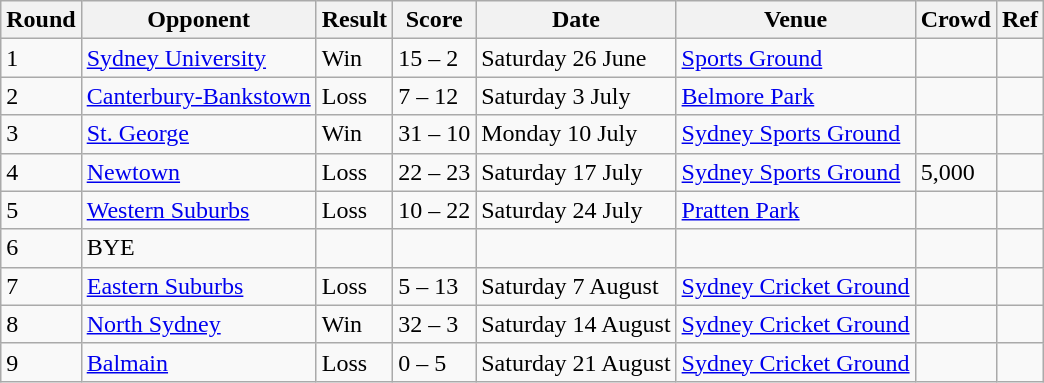<table class="wikitable" style="text-align:left;">
<tr>
<th>Round</th>
<th>Opponent</th>
<th>Result</th>
<th>Score</th>
<th>Date</th>
<th>Venue</th>
<th>Crowd</th>
<th>Ref</th>
</tr>
<tr>
<td>1</td>
<td> <a href='#'>Sydney University</a></td>
<td>Win</td>
<td>15 – 2</td>
<td>Saturday 26 June</td>
<td><a href='#'>Sports Ground</a></td>
<td></td>
<td></td>
</tr>
<tr>
<td>2</td>
<td> <a href='#'>Canterbury-Bankstown</a></td>
<td>Loss</td>
<td>7 – 12</td>
<td>Saturday 3 July</td>
<td><a href='#'>Belmore Park</a></td>
<td></td>
<td></td>
</tr>
<tr>
<td>3</td>
<td> <a href='#'>St. George</a></td>
<td>Win</td>
<td>31 – 10</td>
<td>Monday 10 July</td>
<td><a href='#'>Sydney Sports Ground</a></td>
<td></td>
<td></td>
</tr>
<tr>
<td>4</td>
<td> <a href='#'>Newtown</a></td>
<td>Loss</td>
<td>22 – 23</td>
<td>Saturday 17 July</td>
<td><a href='#'>Sydney Sports Ground</a></td>
<td>5,000</td>
<td></td>
</tr>
<tr>
<td>5</td>
<td> <a href='#'>Western Suburbs</a></td>
<td>Loss</td>
<td>10 – 22</td>
<td>Saturday 24 July</td>
<td><a href='#'>Pratten Park</a></td>
<td></td>
<td></td>
</tr>
<tr>
<td>6</td>
<td>BYE</td>
<td></td>
<td></td>
<td></td>
<td></td>
<td></td>
<td></td>
</tr>
<tr>
<td>7</td>
<td> <a href='#'>Eastern Suburbs</a></td>
<td>Loss</td>
<td>5 – 13</td>
<td>Saturday 7 August</td>
<td><a href='#'>Sydney Cricket Ground</a></td>
<td></td>
<td></td>
</tr>
<tr>
<td>8</td>
<td> <a href='#'>North Sydney</a></td>
<td>Win</td>
<td>32 – 3</td>
<td>Saturday 14 August</td>
<td><a href='#'>Sydney Cricket Ground</a></td>
<td></td>
<td></td>
</tr>
<tr>
<td>9</td>
<td> <a href='#'>Balmain</a></td>
<td>Loss</td>
<td>0 – 5</td>
<td>Saturday 21 August</td>
<td><a href='#'>Sydney Cricket Ground</a></td>
<td></td>
<td></td>
</tr>
</table>
